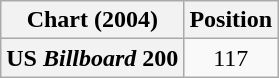<table class="wikitable plainrowheaders" style="text-align:center">
<tr>
<th scope="col">Chart (2004)</th>
<th scope="col">Position</th>
</tr>
<tr>
<th scope="row">US <em>Billboard</em> 200</th>
<td>117</td>
</tr>
</table>
